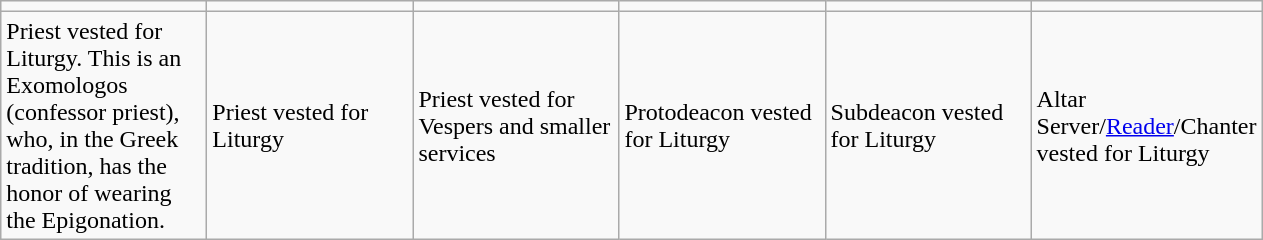<table class="wikitable">
<tr>
<td></td>
<td></td>
<td></td>
<td></td>
<td></td>
<td></td>
</tr>
<tr>
<td width=130pt>Priest vested for Liturgy. This is an Exomologos (confessor priest), who, in the Greek tradition, has the honor of wearing the Epigonation.</td>
<td width=130pt>Priest vested for Liturgy</td>
<td width=130pt>Priest vested for Vespers and smaller services</td>
<td width=130pt>Protodeacon vested for Liturgy</td>
<td width=130pt>Subdeacon vested for Liturgy</td>
<td width=130pt>Altar Server/<a href='#'>Reader</a>/Chanter vested for Liturgy</td>
</tr>
</table>
